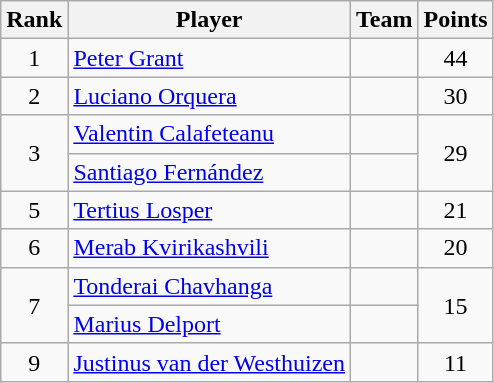<table class="wikitable">
<tr>
<th>Rank</th>
<th>Player</th>
<th>Team</th>
<th>Points</th>
</tr>
<tr>
<td rowspan=1 align=center>1</td>
<td><a href='#'>Peter Grant</a></td>
<td></td>
<td rowspan=1 align=center>44</td>
</tr>
<tr>
<td rowspan=1 align=center>2</td>
<td><a href='#'>Luciano Orquera</a></td>
<td></td>
<td rowspan=1 align=center>30</td>
</tr>
<tr>
<td rowspan=2 align=center>3</td>
<td><a href='#'>Valentin Calafeteanu</a></td>
<td></td>
<td rowspan=2 align=center>29</td>
</tr>
<tr>
<td><a href='#'>Santiago Fernández</a></td>
<td></td>
</tr>
<tr>
<td rowspan=1 align=center>5</td>
<td><a href='#'>Tertius Losper</a></td>
<td></td>
<td rowspan=1 align=center>21</td>
</tr>
<tr>
<td rowspan=1 align=center>6</td>
<td><a href='#'>Merab Kvirikashvili</a></td>
<td></td>
<td rowspan=1 align=center>20</td>
</tr>
<tr>
<td rowspan=2 align=center>7</td>
<td><a href='#'>Tonderai Chavhanga</a></td>
<td></td>
<td rowspan=2 align=center>15</td>
</tr>
<tr>
<td><a href='#'>Marius Delport</a></td>
<td></td>
</tr>
<tr>
<td rowspan=1 align=center>9</td>
<td><a href='#'>Justinus van der Westhuizen</a></td>
<td></td>
<td rowspan=1 align=center>11</td>
</tr>
</table>
